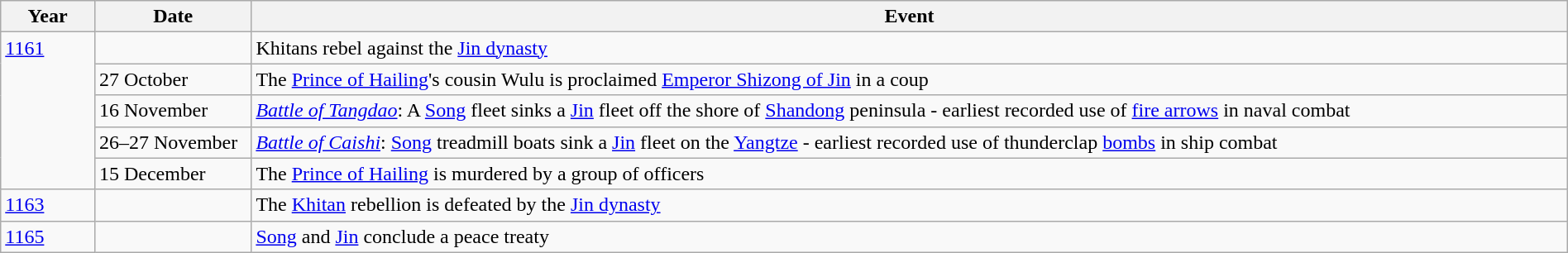<table class="wikitable" width="100%">
<tr>
<th style="width:6%">Year</th>
<th style="width:10%">Date</th>
<th>Event</th>
</tr>
<tr>
<td rowspan="5" valign="top"><a href='#'>1161</a></td>
<td></td>
<td>Khitans rebel against the <a href='#'>Jin dynasty</a></td>
</tr>
<tr>
<td>27 October</td>
<td>The <a href='#'>Prince of Hailing</a>'s cousin Wulu is proclaimed <a href='#'>Emperor Shizong of Jin</a> in a coup</td>
</tr>
<tr>
<td>16 November</td>
<td><em><a href='#'>Battle of Tangdao</a></em>: A <a href='#'>Song</a> fleet sinks a <a href='#'>Jin</a> fleet off the shore of <a href='#'>Shandong</a> peninsula - earliest recorded use of <a href='#'>fire arrows</a> in naval combat</td>
</tr>
<tr>
<td>26–27 November</td>
<td><em><a href='#'>Battle of Caishi</a></em>: <a href='#'>Song</a> treadmill boats sink a <a href='#'>Jin</a> fleet on the <a href='#'>Yangtze</a> - earliest recorded use of thunderclap <a href='#'>bombs</a> in ship combat</td>
</tr>
<tr>
<td>15 December</td>
<td>The <a href='#'>Prince of Hailing</a> is murdered by a group of officers</td>
</tr>
<tr>
<td><a href='#'>1163</a></td>
<td></td>
<td>The <a href='#'>Khitan</a> rebellion is defeated by the <a href='#'>Jin dynasty</a></td>
</tr>
<tr>
<td><a href='#'>1165</a></td>
<td></td>
<td><a href='#'>Song</a> and <a href='#'>Jin</a> conclude a peace treaty</td>
</tr>
</table>
